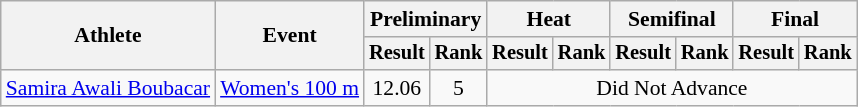<table class="wikitable" style="font-size:90%">
<tr>
<th rowspan="2">Athlete</th>
<th rowspan="2">Event</th>
<th colspan="2">Preliminary</th>
<th colspan="2">Heat</th>
<th colspan="2">Semifinal</th>
<th colspan="2">Final</th>
</tr>
<tr style="font-size:95%">
<th>Result</th>
<th>Rank</th>
<th>Result</th>
<th>Rank</th>
<th>Result</th>
<th>Rank</th>
<th>Result</th>
<th>Rank</th>
</tr>
<tr align=center>
<td align=left><a href='#'>Samira Awali Boubacar</a></td>
<td align=left><a href='#'>Women's 100 m</a></td>
<td>12.06</td>
<td>5</td>
<td colspan=6>Did Not Advance</td>
</tr>
</table>
